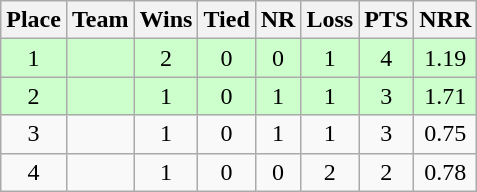<table class="wikitable">
<tr>
<th>Place</th>
<th>Team</th>
<th>Wins</th>
<th>Tied</th>
<th>NR</th>
<th>Loss</th>
<th>PTS</th>
<th>NRR</th>
</tr>
<tr align="center" bgcolor="ccffcc">
<td>1</td>
<td align="left"></td>
<td>2</td>
<td>0</td>
<td>0</td>
<td>1</td>
<td>4</td>
<td>1.19</td>
</tr>
<tr align="center" bgcolor="ccffcc">
<td>2</td>
<td align="left"></td>
<td>1</td>
<td>0</td>
<td>1</td>
<td>1</td>
<td>3</td>
<td>1.71</td>
</tr>
<tr align="center">
<td>3</td>
<td align="left"></td>
<td>1</td>
<td>0</td>
<td>1</td>
<td>1</td>
<td>3</td>
<td>0.75</td>
</tr>
<tr align="center">
<td>4</td>
<td align="left"></td>
<td>1</td>
<td>0</td>
<td>0</td>
<td>2</td>
<td>2</td>
<td>0.78</td>
</tr>
</table>
